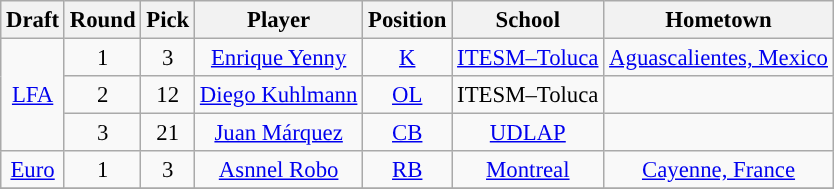<table class="wikitable" style="font-size: 95%;">
<tr>
<th scope="col">Draft</th>
<th scope="col">Round</th>
<th scope="col">Pick</th>
<th scope="col">Player</th>
<th scope="col">Position</th>
<th scope="col">School</th>
<th scope="col">Hometown</th>
</tr>
<tr align="center">
<td align=center rowspan="3"><a href='#'>LFA</a></td>
<td>1</td>
<td>3</td>
<td><a href='#'>Enrique Yenny</a></td>
<td><a href='#'>K</a></td>
<td><a href='#'>ITESM–Toluca</a></td>
<td><a href='#'>Aguascalientes, Mexico</a></td>
</tr>
<tr align="center">
<td align=center>2</td>
<td>12</td>
<td><a href='#'>Diego Kuhlmann</a></td>
<td><a href='#'>OL</a></td>
<td>ITESM–Toluca</td>
<td></td>
</tr>
<tr align="center">
<td align=center>3</td>
<td>21</td>
<td><a href='#'>Juan Márquez</a></td>
<td><a href='#'>CB</a></td>
<td><a href='#'>UDLAP</a></td>
<td></td>
</tr>
<tr align="center">
<td align=center><a href='#'>Euro</a></td>
<td>1</td>
<td>3</td>
<td><a href='#'>Asnnel Robo</a></td>
<td><a href='#'>RB</a></td>
<td><a href='#'>Montreal</a></td>
<td><a href='#'>Cayenne, France</a></td>
</tr>
<tr>
</tr>
</table>
